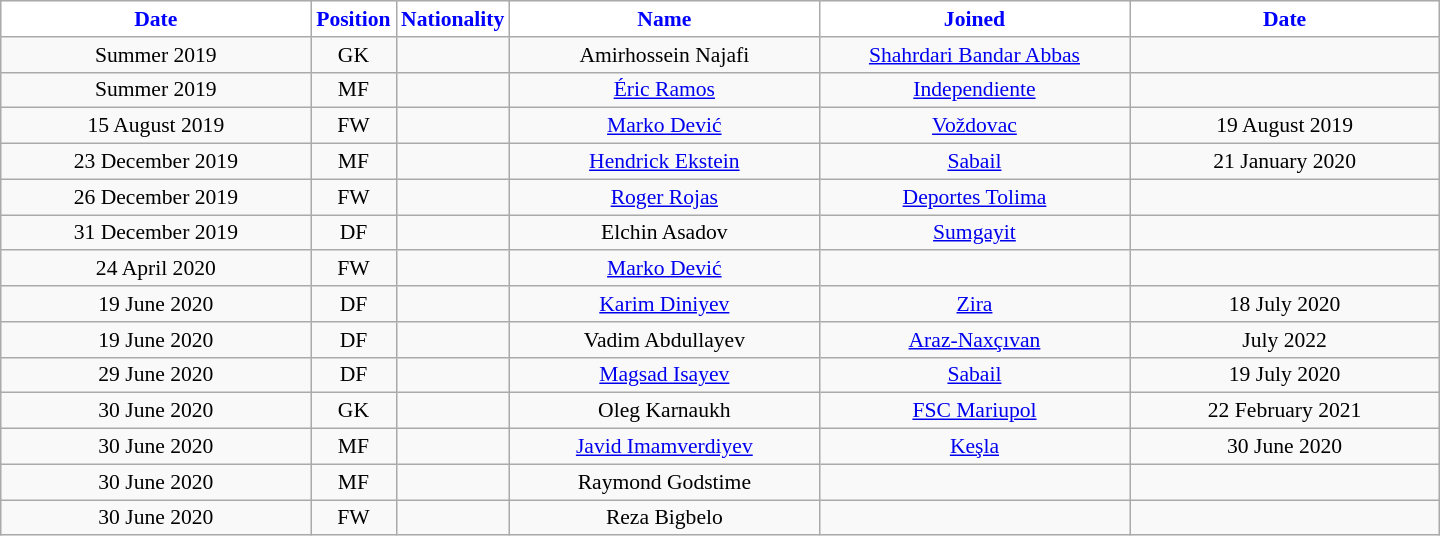<table class="wikitable"  style="text-align:center; font-size:90%; ">
<tr>
<th style="background:white; color:blue; width:200px;">Date</th>
<th style="background:white; color:blue; width:50px;">Position</th>
<th style="background:white; color:blue; width:50px;">Nationality</th>
<th style="background:white; color:blue; width:200px;">Name</th>
<th style="background:white; color:blue; width:200px;">Joined</th>
<th style="background:white; color:blue; width:200px;">Date</th>
</tr>
<tr>
<td>Summer 2019</td>
<td>GK</td>
<td></td>
<td>Amirhossein Najafi</td>
<td><a href='#'>Shahrdari Bandar Abbas</a></td>
<td></td>
</tr>
<tr>
<td>Summer 2019</td>
<td>MF</td>
<td></td>
<td><a href='#'>Éric Ramos</a></td>
<td><a href='#'>Independiente</a></td>
<td></td>
</tr>
<tr>
<td>15 August 2019</td>
<td>FW</td>
<td></td>
<td><a href='#'>Marko Dević</a></td>
<td><a href='#'>Voždovac</a></td>
<td>19 August 2019</td>
</tr>
<tr>
<td>23 December 2019</td>
<td>MF</td>
<td></td>
<td><a href='#'>Hendrick Ekstein</a></td>
<td><a href='#'>Sabail</a></td>
<td>21 January 2020</td>
</tr>
<tr>
<td>26 December 2019</td>
<td>FW</td>
<td></td>
<td><a href='#'>Roger Rojas</a></td>
<td><a href='#'>Deportes Tolima</a></td>
<td></td>
</tr>
<tr>
<td>31 December 2019</td>
<td>DF</td>
<td></td>
<td>Elchin Asadov</td>
<td><a href='#'>Sumgayit</a></td>
<td></td>
</tr>
<tr>
<td>24 April 2020</td>
<td>FW</td>
<td></td>
<td><a href='#'>Marko Dević</a></td>
<td></td>
<td></td>
</tr>
<tr>
<td>19 June 2020</td>
<td>DF</td>
<td></td>
<td><a href='#'>Karim Diniyev</a></td>
<td><a href='#'>Zira</a></td>
<td>18 July 2020</td>
</tr>
<tr>
<td>19 June 2020</td>
<td>DF</td>
<td></td>
<td>Vadim Abdullayev</td>
<td><a href='#'>Araz-Naxçıvan</a></td>
<td>July 2022</td>
</tr>
<tr>
<td>29 June 2020</td>
<td>DF</td>
<td></td>
<td><a href='#'>Magsad Isayev</a></td>
<td><a href='#'>Sabail</a></td>
<td>19 July 2020</td>
</tr>
<tr>
<td>30 June 2020</td>
<td>GK</td>
<td></td>
<td>Oleg Karnaukh</td>
<td><a href='#'>FSC Mariupol</a></td>
<td>22 February 2021</td>
</tr>
<tr>
<td>30 June 2020</td>
<td>MF</td>
<td></td>
<td><a href='#'>Javid Imamverdiyev</a></td>
<td><a href='#'>Keşla</a></td>
<td>30 June 2020</td>
</tr>
<tr>
<td>30 June 2020</td>
<td>MF</td>
<td></td>
<td>Raymond Godstime</td>
<td></td>
<td></td>
</tr>
<tr>
<td>30 June 2020</td>
<td>FW</td>
<td></td>
<td>Reza Bigbelo</td>
<td></td>
<td></td>
</tr>
</table>
